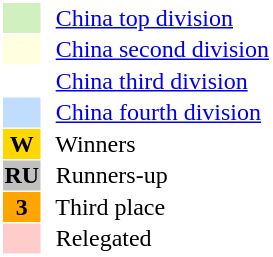<table style="border: 1px solid #ffffff; background-color: #ffffff" cellspacing="1" cellpadding="1">
<tr>
<td bgcolor="#D0F0C0" width="20"></td>
<td bgcolor="#ffffff" align="left">  <a href='#'>China top division</a></td>
</tr>
<tr>
<td bgcolor="#FFFFE0" width="20"></td>
<td bgcolor="#ffffff" align="left">  <a href='#'>China second division</a></td>
</tr>
<tr>
<th bgcolor="#ffffff" width="20"></th>
<td bgcolor="#ffffff" align="left">  <a href='#'>China third division</a></td>
</tr>
<tr>
<th bgcolor="#c1ddfd" width="20"></th>
<td bgcolor="#ffffff" align="left">  <a href='#'>China fourth division</a></td>
</tr>
<tr>
<th bgcolor="#FFD700" width="20">W</th>
<td bgcolor="#ffffff" align="left">  Winners</td>
</tr>
<tr>
<th bgcolor="#C0C0C0" width="20">RU</th>
<td bgcolor="#ffffff" align="left">  Runners-up</td>
</tr>
<tr>
<th bgcolor="#FFA500" width="20">3</th>
<td bgcolor="#ffffff" align="left">  Third place</td>
</tr>
<tr>
<th bgcolor="#ffcccc" width="20"></th>
<td bgcolor="#ffffff" align="left">  Relegated</td>
</tr>
</table>
